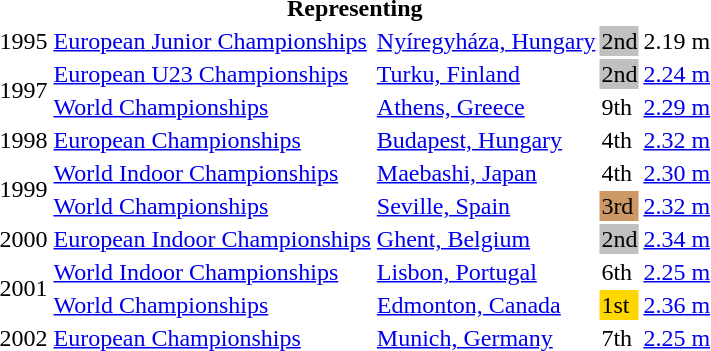<table>
<tr>
<th colspan="5">Representing </th>
</tr>
<tr>
<td>1995</td>
<td><a href='#'>European Junior Championships</a></td>
<td><a href='#'>Nyíregyháza, Hungary</a></td>
<td bgcolor=silver>2nd</td>
<td>2.19 m</td>
</tr>
<tr>
<td rowspan=2>1997</td>
<td><a href='#'>European U23 Championships</a></td>
<td><a href='#'>Turku, Finland</a></td>
<td bgcolor=silver>2nd</td>
<td><a href='#'>2.24 m</a></td>
</tr>
<tr>
<td><a href='#'>World Championships</a></td>
<td><a href='#'>Athens, Greece</a></td>
<td>9th</td>
<td><a href='#'>2.29 m</a></td>
</tr>
<tr>
<td>1998</td>
<td><a href='#'>European Championships</a></td>
<td><a href='#'>Budapest, Hungary</a></td>
<td>4th</td>
<td><a href='#'>2.32 m</a></td>
</tr>
<tr>
<td rowspan=2>1999</td>
<td><a href='#'>World Indoor Championships</a></td>
<td><a href='#'>Maebashi, Japan</a></td>
<td>4th</td>
<td><a href='#'>2.30 m</a></td>
</tr>
<tr>
<td><a href='#'>World Championships</a></td>
<td><a href='#'>Seville, Spain</a></td>
<td bgcolor=cc9966>3rd</td>
<td><a href='#'>2.32 m</a></td>
</tr>
<tr>
<td>2000</td>
<td><a href='#'>European Indoor Championships</a></td>
<td><a href='#'>Ghent, Belgium</a></td>
<td bgcolor=silver>2nd</td>
<td><a href='#'>2.34 m</a></td>
</tr>
<tr>
<td rowspan=2>2001</td>
<td><a href='#'>World Indoor Championships</a></td>
<td><a href='#'>Lisbon, Portugal</a></td>
<td>6th</td>
<td><a href='#'>2.25 m</a></td>
</tr>
<tr>
<td><a href='#'>World Championships</a></td>
<td><a href='#'>Edmonton, Canada</a></td>
<td bgcolor=gold>1st</td>
<td><a href='#'>2.36 m</a></td>
</tr>
<tr>
<td>2002</td>
<td><a href='#'>European Championships</a></td>
<td><a href='#'>Munich, Germany</a></td>
<td>7th</td>
<td><a href='#'>2.25 m</a></td>
</tr>
</table>
